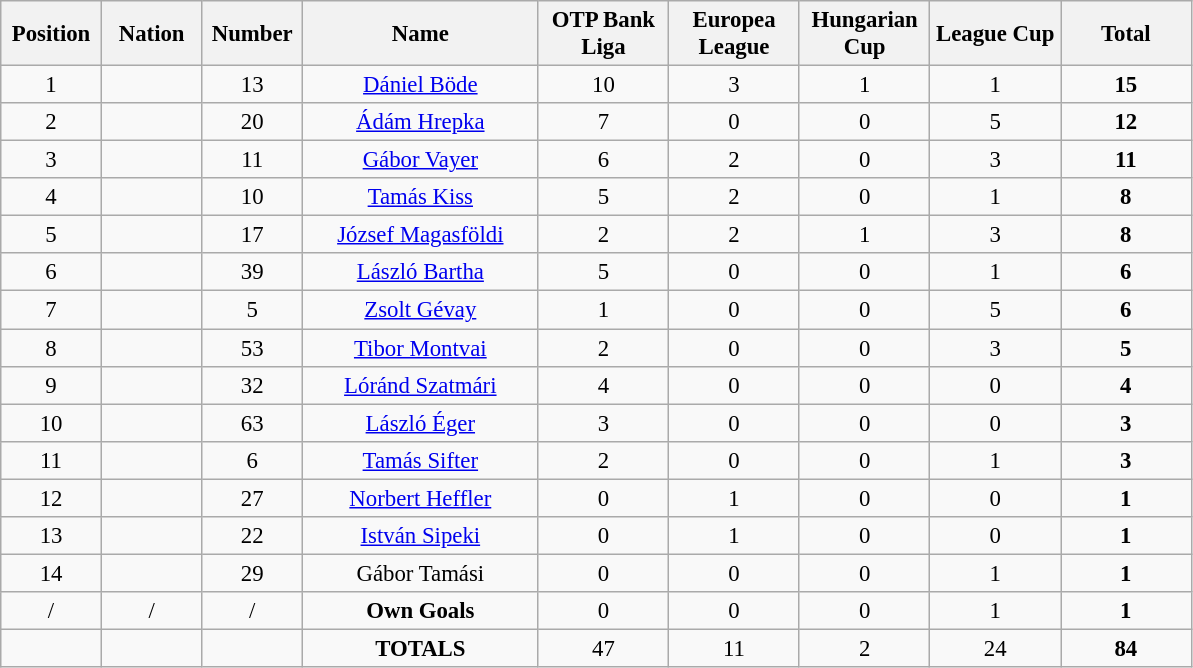<table class="wikitable" style="font-size: 95%; text-align: center;">
<tr>
<th width=60>Position</th>
<th width=60>Nation</th>
<th width=60>Number</th>
<th width=150>Name</th>
<th width=80>OTP Bank Liga</th>
<th width=80>Europea League</th>
<th width=80>Hungarian Cup</th>
<th width=80>League Cup</th>
<th width=80>Total</th>
</tr>
<tr>
<td>1</td>
<td></td>
<td>13</td>
<td><a href='#'>Dániel Böde</a></td>
<td>10</td>
<td>3</td>
<td>1</td>
<td>1</td>
<td><strong>15</strong></td>
</tr>
<tr>
<td>2</td>
<td></td>
<td>20</td>
<td><a href='#'>Ádám Hrepka</a></td>
<td>7</td>
<td>0</td>
<td>0</td>
<td>5</td>
<td><strong>12</strong></td>
</tr>
<tr>
<td>3</td>
<td></td>
<td>11</td>
<td><a href='#'>Gábor Vayer</a></td>
<td>6</td>
<td>2</td>
<td>0</td>
<td>3</td>
<td><strong>11</strong></td>
</tr>
<tr>
<td>4</td>
<td></td>
<td>10</td>
<td><a href='#'>Tamás Kiss</a></td>
<td>5</td>
<td>2</td>
<td>0</td>
<td>1</td>
<td><strong>8</strong></td>
</tr>
<tr>
<td>5</td>
<td></td>
<td>17</td>
<td><a href='#'>József Magasföldi</a></td>
<td>2</td>
<td>2</td>
<td>1</td>
<td>3</td>
<td><strong>8</strong></td>
</tr>
<tr>
<td>6</td>
<td></td>
<td>39</td>
<td><a href='#'>László Bartha</a></td>
<td>5</td>
<td>0</td>
<td>0</td>
<td>1</td>
<td><strong>6</strong></td>
</tr>
<tr>
<td>7</td>
<td></td>
<td>5</td>
<td><a href='#'>Zsolt Gévay</a></td>
<td>1</td>
<td>0</td>
<td>0</td>
<td>5</td>
<td><strong>6</strong></td>
</tr>
<tr>
<td>8</td>
<td></td>
<td>53</td>
<td><a href='#'>Tibor Montvai</a></td>
<td>2</td>
<td>0</td>
<td>0</td>
<td>3</td>
<td><strong>5</strong></td>
</tr>
<tr>
<td>9</td>
<td></td>
<td>32</td>
<td><a href='#'>Lóránd Szatmári</a></td>
<td>4</td>
<td>0</td>
<td>0</td>
<td>0</td>
<td><strong>4</strong></td>
</tr>
<tr>
<td>10</td>
<td></td>
<td>63</td>
<td><a href='#'>László Éger</a></td>
<td>3</td>
<td>0</td>
<td>0</td>
<td>0</td>
<td><strong>3</strong></td>
</tr>
<tr>
<td>11</td>
<td></td>
<td>6</td>
<td><a href='#'>Tamás Sifter</a></td>
<td>2</td>
<td>0</td>
<td>0</td>
<td>1</td>
<td><strong>3</strong></td>
</tr>
<tr>
<td>12</td>
<td></td>
<td>27</td>
<td><a href='#'>Norbert Heffler</a></td>
<td>0</td>
<td>1</td>
<td>0</td>
<td>0</td>
<td><strong>1</strong></td>
</tr>
<tr>
<td>13</td>
<td></td>
<td>22</td>
<td><a href='#'>István Sipeki</a></td>
<td>0</td>
<td>1</td>
<td>0</td>
<td>0</td>
<td><strong>1</strong></td>
</tr>
<tr>
<td>14</td>
<td></td>
<td>29</td>
<td>Gábor Tamási</td>
<td>0</td>
<td>0</td>
<td>0</td>
<td>1</td>
<td><strong>1</strong></td>
</tr>
<tr>
<td>/</td>
<td>/</td>
<td>/</td>
<td><strong>Own Goals</strong></td>
<td>0</td>
<td>0</td>
<td>0</td>
<td>1</td>
<td><strong>1</strong></td>
</tr>
<tr>
<td></td>
<td></td>
<td></td>
<td><strong>TOTALS</strong></td>
<td>47</td>
<td>11</td>
<td>2</td>
<td>24</td>
<td><strong>84</strong></td>
</tr>
</table>
